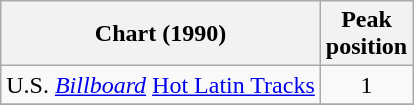<table class="wikitable">
<tr>
<th align="left">Chart (1990)</th>
<th align="left">Peak<br>position</th>
</tr>
<tr>
<td align="left">U.S. <em><a href='#'>Billboard</a></em> <a href='#'>Hot Latin Tracks</a></td>
<td align="center">1</td>
</tr>
<tr>
</tr>
</table>
